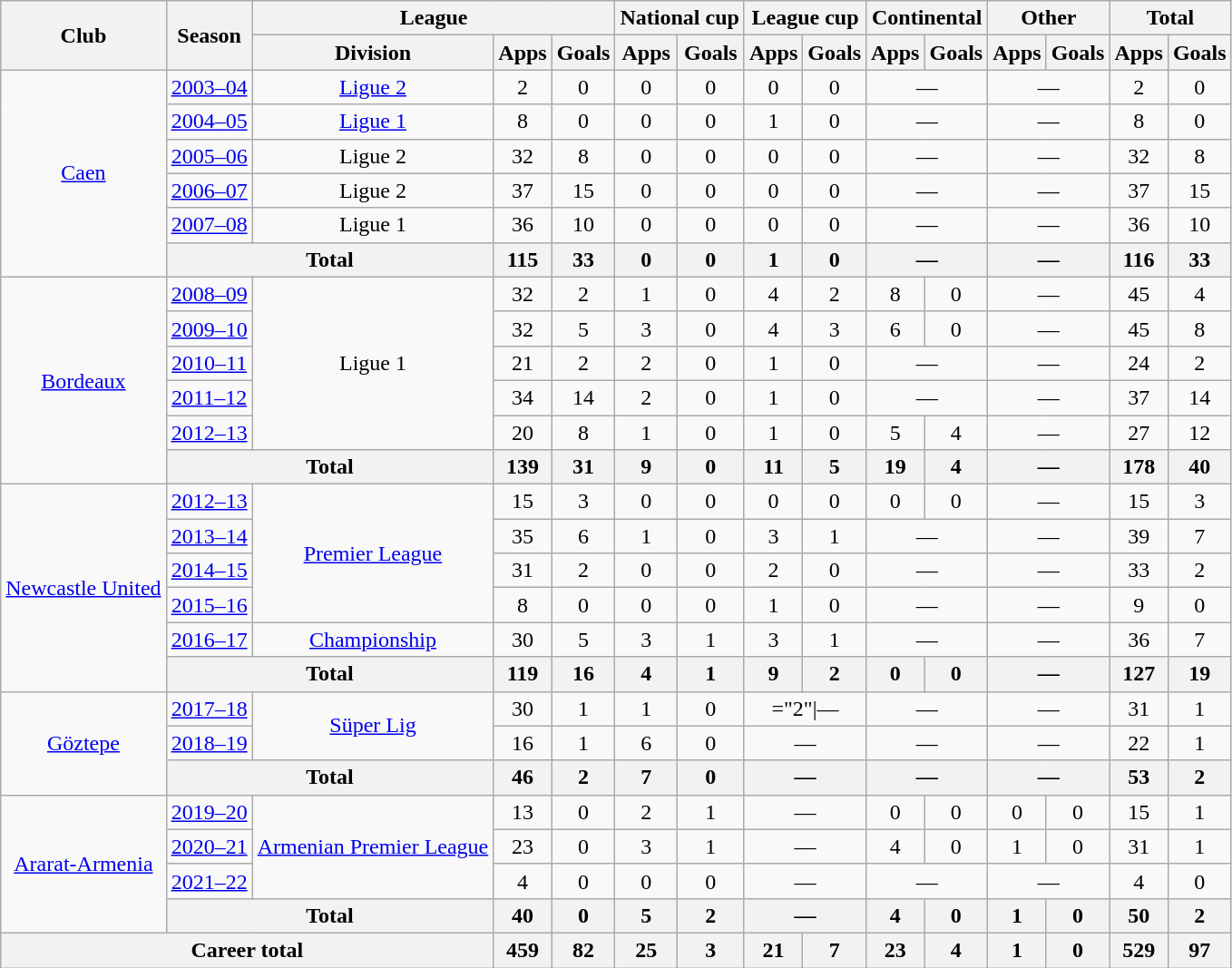<table class="wikitable" style="text-align: center;">
<tr>
<th rowspan="2">Club</th>
<th rowspan="2">Season</th>
<th colspan="3">League</th>
<th colspan="2">National cup</th>
<th colspan="2">League cup</th>
<th colspan="2">Continental</th>
<th colspan="2">Other</th>
<th colspan="2">Total</th>
</tr>
<tr>
<th>Division</th>
<th>Apps</th>
<th>Goals</th>
<th>Apps</th>
<th>Goals</th>
<th>Apps</th>
<th>Goals</th>
<th>Apps</th>
<th>Goals</th>
<th>Apps</th>
<th>Goals</th>
<th>Apps</th>
<th>Goals</th>
</tr>
<tr>
<td rowspan="6"><a href='#'>Caen</a></td>
<td><a href='#'>2003–04</a></td>
<td><a href='#'>Ligue 2</a></td>
<td>2</td>
<td>0</td>
<td>0</td>
<td>0</td>
<td>0</td>
<td>0</td>
<td colspan="2">—</td>
<td colspan="2">—</td>
<td>2</td>
<td>0</td>
</tr>
<tr>
<td><a href='#'>2004–05</a></td>
<td><a href='#'>Ligue 1</a></td>
<td>8</td>
<td>0</td>
<td>0</td>
<td>0</td>
<td>1</td>
<td>0</td>
<td colspan="2">—</td>
<td colspan="2">—</td>
<td>8</td>
<td>0</td>
</tr>
<tr>
<td><a href='#'>2005–06</a></td>
<td>Ligue 2</td>
<td>32</td>
<td>8</td>
<td>0</td>
<td>0</td>
<td>0</td>
<td>0</td>
<td colspan="2">—</td>
<td colspan="2">—</td>
<td>32</td>
<td>8</td>
</tr>
<tr>
<td><a href='#'>2006–07</a></td>
<td>Ligue 2</td>
<td>37</td>
<td>15</td>
<td>0</td>
<td>0</td>
<td>0</td>
<td>0</td>
<td colspan="2">—</td>
<td colspan="2">—</td>
<td>37</td>
<td>15</td>
</tr>
<tr>
<td><a href='#'>2007–08</a></td>
<td>Ligue 1</td>
<td>36</td>
<td>10</td>
<td>0</td>
<td>0</td>
<td>0</td>
<td>0</td>
<td colspan="2">—</td>
<td colspan="2">—</td>
<td>36</td>
<td>10</td>
</tr>
<tr>
<th colspan="2">Total</th>
<th>115</th>
<th>33</th>
<th>0</th>
<th>0</th>
<th>1</th>
<th>0</th>
<th colspan="2">—</th>
<th colspan="2">—</th>
<th>116</th>
<th>33</th>
</tr>
<tr>
<td rowspan="6"><a href='#'>Bordeaux</a></td>
<td><a href='#'>2008–09</a></td>
<td rowspan="5">Ligue 1</td>
<td>32</td>
<td>2</td>
<td>1</td>
<td>0</td>
<td>4</td>
<td>2</td>
<td>8</td>
<td>0</td>
<td colspan="2">—</td>
<td>45</td>
<td>4</td>
</tr>
<tr>
<td><a href='#'>2009–10</a></td>
<td>32</td>
<td>5</td>
<td>3</td>
<td>0</td>
<td>4</td>
<td>3</td>
<td>6</td>
<td>0</td>
<td colspan="2">—</td>
<td>45</td>
<td>8</td>
</tr>
<tr>
<td><a href='#'>2010–11</a></td>
<td>21</td>
<td>2</td>
<td>2</td>
<td>0</td>
<td>1</td>
<td>0</td>
<td colspan="2">—</td>
<td colspan="2">—</td>
<td>24</td>
<td>2</td>
</tr>
<tr>
<td><a href='#'>2011–12</a></td>
<td>34</td>
<td>14</td>
<td>2</td>
<td>0</td>
<td>1</td>
<td>0</td>
<td colspan="2">—</td>
<td colspan="2">—</td>
<td>37</td>
<td>14</td>
</tr>
<tr>
<td><a href='#'>2012–13</a></td>
<td>20</td>
<td>8</td>
<td>1</td>
<td>0</td>
<td>1</td>
<td>0</td>
<td>5</td>
<td>4</td>
<td colspan="2">—</td>
<td>27</td>
<td>12</td>
</tr>
<tr>
<th colspan="2">Total</th>
<th>139</th>
<th>31</th>
<th>9</th>
<th>0</th>
<th>11</th>
<th>5</th>
<th>19</th>
<th>4</th>
<th colspan="2">—</th>
<th>178</th>
<th>40</th>
</tr>
<tr>
<td rowspan="6"><a href='#'>Newcastle United</a></td>
<td><a href='#'>2012–13</a></td>
<td rowspan="4"><a href='#'>Premier League</a></td>
<td>15</td>
<td>3</td>
<td>0</td>
<td>0</td>
<td>0</td>
<td>0</td>
<td>0</td>
<td>0</td>
<td colspan="2">—</td>
<td>15</td>
<td>3</td>
</tr>
<tr>
<td><a href='#'>2013–14</a></td>
<td>35</td>
<td>6</td>
<td>1</td>
<td>0</td>
<td>3</td>
<td>1</td>
<td colspan="2">—</td>
<td colspan="2">—</td>
<td>39</td>
<td>7</td>
</tr>
<tr>
<td><a href='#'>2014–15</a></td>
<td>31</td>
<td>2</td>
<td>0</td>
<td>0</td>
<td>2</td>
<td>0</td>
<td colspan="2">—</td>
<td colspan="2">—</td>
<td>33</td>
<td>2</td>
</tr>
<tr>
<td><a href='#'>2015–16</a></td>
<td>8</td>
<td>0</td>
<td>0</td>
<td>0</td>
<td>1</td>
<td>0</td>
<td colspan="2">—</td>
<td colspan="2">—</td>
<td>9</td>
<td>0</td>
</tr>
<tr>
<td><a href='#'>2016–17</a></td>
<td rowspan=1><a href='#'>Championship</a></td>
<td>30</td>
<td>5</td>
<td>3</td>
<td>1</td>
<td>3</td>
<td>1</td>
<td colspan="2">—</td>
<td colspan="2">—</td>
<td>36</td>
<td>7</td>
</tr>
<tr>
<th colspan="2">Total</th>
<th>119</th>
<th>16</th>
<th>4</th>
<th>1</th>
<th>9</th>
<th>2</th>
<th>0</th>
<th>0</th>
<th colspan="2">—</th>
<th>127</th>
<th>19</th>
</tr>
<tr>
<td rowspan="3"><a href='#'>Göztepe</a></td>
<td><a href='#'>2017–18</a></td>
<td rowspan="2"><a href='#'>Süper Lig</a></td>
<td>30</td>
<td>1</td>
<td>1</td>
<td>0</td>
<td colspan="2">="2"|—</td>
<td colspan="2">—</td>
<td colspan="2">—</td>
<td>31</td>
<td>1</td>
</tr>
<tr>
<td><a href='#'>2018–19</a></td>
<td>16</td>
<td>1</td>
<td>6</td>
<td>0</td>
<td colspan="2">—</td>
<td colspan="2">—</td>
<td colspan="2">—</td>
<td>22</td>
<td>1</td>
</tr>
<tr>
<th colspan="2">Total</th>
<th>46</th>
<th>2</th>
<th>7</th>
<th>0</th>
<th colspan="2">—</th>
<th colspan="2">—</th>
<th colspan="2">—</th>
<th>53</th>
<th>2</th>
</tr>
<tr>
<td rowspan="4"><a href='#'>Ararat-Armenia</a></td>
<td><a href='#'>2019–20</a></td>
<td rowspan="3"><a href='#'>Armenian Premier League</a></td>
<td>13</td>
<td>0</td>
<td>2</td>
<td>1</td>
<td colspan="2">—</td>
<td>0</td>
<td>0</td>
<td>0</td>
<td>0</td>
<td>15</td>
<td>1</td>
</tr>
<tr>
<td><a href='#'>2020–21</a></td>
<td>23</td>
<td>0</td>
<td>3</td>
<td>1</td>
<td colspan="2">—</td>
<td>4</td>
<td>0</td>
<td>1</td>
<td>0</td>
<td>31</td>
<td>1</td>
</tr>
<tr>
<td><a href='#'>2021–22</a></td>
<td>4</td>
<td>0</td>
<td>0</td>
<td>0</td>
<td colspan="2">—</td>
<td colspan="2">—</td>
<td colspan="2">—</td>
<td>4</td>
<td>0</td>
</tr>
<tr>
<th colspan="2">Total</th>
<th>40</th>
<th>0</th>
<th>5</th>
<th>2</th>
<th colspan="2">—</th>
<th>4</th>
<th>0</th>
<th>1</th>
<th>0</th>
<th>50</th>
<th>2</th>
</tr>
<tr>
<th colspan="3">Career total</th>
<th>459</th>
<th>82</th>
<th>25</th>
<th>3</th>
<th>21</th>
<th>7</th>
<th>23</th>
<th>4</th>
<th>1</th>
<th>0</th>
<th>529</th>
<th>97</th>
</tr>
</table>
